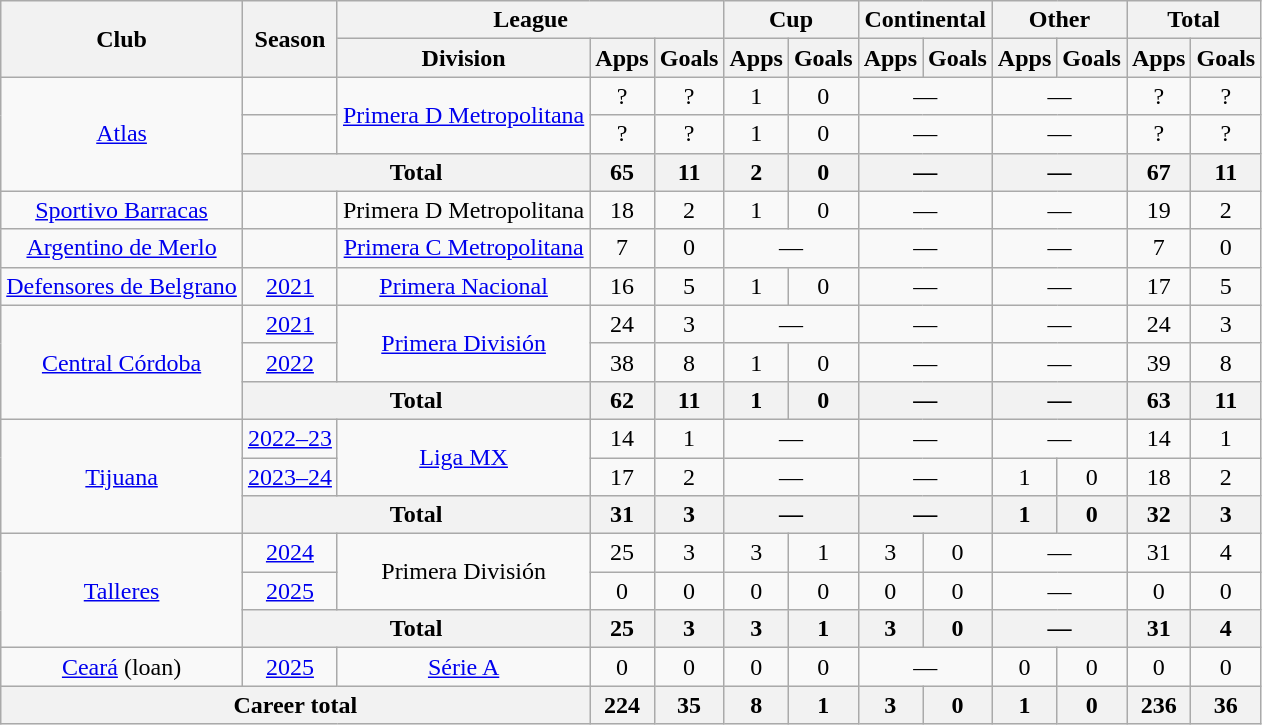<table class="wikitable" style="text-align: center">
<tr>
<th rowspan="2">Club</th>
<th rowspan="2">Season</th>
<th colspan="3">League</th>
<th colspan="2">Cup</th>
<th colspan="2">Continental</th>
<th colspan="2">Other</th>
<th colspan="2">Total</th>
</tr>
<tr>
<th>Division</th>
<th>Apps</th>
<th>Goals</th>
<th>Apps</th>
<th>Goals</th>
<th>Apps</th>
<th>Goals</th>
<th>Apps</th>
<th>Goals</th>
<th>Apps</th>
<th>Goals</th>
</tr>
<tr>
<td rowspan="3"><a href='#'>Atlas</a></td>
<td></td>
<td rowspan="2"><a href='#'>Primera D Metropolitana</a></td>
<td>?</td>
<td>?</td>
<td>1</td>
<td>0</td>
<td colspan="2">—</td>
<td colspan="2">—</td>
<td>?</td>
<td>?</td>
</tr>
<tr>
<td></td>
<td>?</td>
<td>?</td>
<td>1</td>
<td>0</td>
<td colspan="2">—</td>
<td colspan="2">—</td>
<td>?</td>
<td>?</td>
</tr>
<tr>
<th colspan="2">Total</th>
<th>65</th>
<th>11</th>
<th>2</th>
<th>0</th>
<th colspan="2">—</th>
<th colspan="2">—</th>
<th>67</th>
<th>11</th>
</tr>
<tr>
<td><a href='#'>Sportivo Barracas</a></td>
<td></td>
<td>Primera D Metropolitana</td>
<td>18</td>
<td>2</td>
<td>1</td>
<td>0</td>
<td colspan="2">—</td>
<td colspan="2">—</td>
<td>19</td>
<td>2</td>
</tr>
<tr>
<td><a href='#'>Argentino de Merlo</a></td>
<td></td>
<td><a href='#'>Primera C Metropolitana</a></td>
<td>7</td>
<td>0</td>
<td colspan="2">—</td>
<td colspan="2">—</td>
<td colspan="2">—</td>
<td>7</td>
<td>0</td>
</tr>
<tr>
<td><a href='#'>Defensores de Belgrano</a></td>
<td><a href='#'>2021</a></td>
<td><a href='#'>Primera Nacional</a></td>
<td>16</td>
<td>5</td>
<td>1</td>
<td>0</td>
<td colspan="2">—</td>
<td colspan="2">—</td>
<td>17</td>
<td>5</td>
</tr>
<tr>
<td rowspan="3"><a href='#'>Central Córdoba</a></td>
<td><a href='#'>2021</a></td>
<td rowspan="2"><a href='#'>Primera División</a></td>
<td>24</td>
<td>3</td>
<td colspan="2">—</td>
<td colspan="2">—</td>
<td colspan="2">—</td>
<td>24</td>
<td>3</td>
</tr>
<tr>
<td><a href='#'>2022</a></td>
<td>38</td>
<td>8</td>
<td>1</td>
<td>0</td>
<td colspan="2">—</td>
<td colspan="2">—</td>
<td>39</td>
<td>8</td>
</tr>
<tr>
<th colspan="2">Total</th>
<th>62</th>
<th>11</th>
<th>1</th>
<th>0</th>
<th colspan="2">—</th>
<th colspan="2">—</th>
<th>63</th>
<th>11</th>
</tr>
<tr>
<td rowspan="3"><a href='#'>Tijuana</a></td>
<td><a href='#'>2022–23</a></td>
<td rowspan="2"><a href='#'>Liga MX</a></td>
<td>14</td>
<td>1</td>
<td colspan="2">—</td>
<td colspan="2">—</td>
<td colspan="2">—</td>
<td>14</td>
<td>1</td>
</tr>
<tr>
<td><a href='#'>2023–24</a></td>
<td>17</td>
<td>2</td>
<td colspan="2">—</td>
<td colspan="2">—</td>
<td>1</td>
<td>0</td>
<td>18</td>
<td>2</td>
</tr>
<tr>
<th colspan="2">Total</th>
<th>31</th>
<th>3</th>
<th colspan="2">—</th>
<th colspan="2">—</th>
<th>1</th>
<th>0</th>
<th>32</th>
<th>3</th>
</tr>
<tr>
<td rowspan="3"><a href='#'>Talleres</a></td>
<td><a href='#'>2024</a></td>
<td rowspan="2">Primera División</td>
<td>25</td>
<td>3</td>
<td>3</td>
<td>1</td>
<td>3</td>
<td>0</td>
<td colspan="2">—</td>
<td>31</td>
<td>4</td>
</tr>
<tr>
<td><a href='#'>2025</a></td>
<td>0</td>
<td>0</td>
<td>0</td>
<td>0</td>
<td>0</td>
<td>0</td>
<td colspan="2">—</td>
<td>0</td>
<td>0</td>
</tr>
<tr>
<th colspan="2">Total</th>
<th>25</th>
<th>3</th>
<th>3</th>
<th>1</th>
<th>3</th>
<th>0</th>
<th colspan="2">—</th>
<th>31</th>
<th>4</th>
</tr>
<tr>
<td><a href='#'>Ceará</a> (loan)</td>
<td><a href='#'>2025</a></td>
<td><a href='#'>Série A</a></td>
<td>0</td>
<td>0</td>
<td>0</td>
<td>0</td>
<td colspan="2">—</td>
<td>0</td>
<td>0</td>
<td>0</td>
<td>0</td>
</tr>
<tr>
<th colspan="3"><strong>Career total</strong></th>
<th>224</th>
<th>35</th>
<th>8</th>
<th>1</th>
<th>3</th>
<th>0</th>
<th>1</th>
<th>0</th>
<th>236</th>
<th>36</th>
</tr>
</table>
